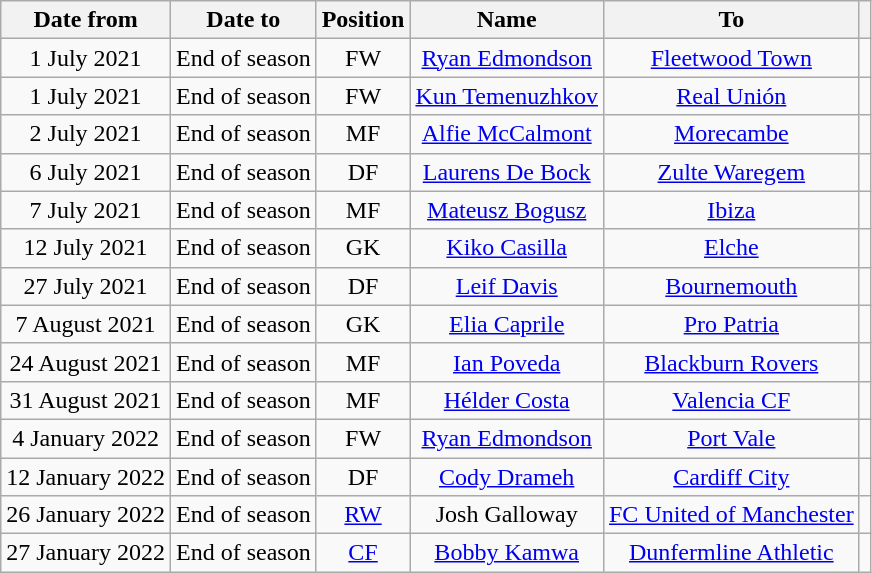<table class="wikitable" style="text-align:center;">
<tr>
<th>Date from</th>
<th>Date to</th>
<th>Position</th>
<th>Name</th>
<th>To</th>
<th></th>
</tr>
<tr>
<td>1 July 2021</td>
<td>End of season</td>
<td>FW</td>
<td><a href='#'>Ryan Edmondson</a></td>
<td><a href='#'>Fleetwood Town</a></td>
<td></td>
</tr>
<tr>
<td>1 July 2021</td>
<td>End of season</td>
<td>FW</td>
<td><a href='#'>Kun Temenuzhkov</a></td>
<td> <a href='#'>Real Unión</a></td>
<td></td>
</tr>
<tr>
<td>2 July 2021</td>
<td>End of season</td>
<td>MF</td>
<td><a href='#'>Alfie McCalmont</a></td>
<td><a href='#'>Morecambe</a></td>
<td></td>
</tr>
<tr>
<td>6 July 2021</td>
<td>End of season</td>
<td>DF</td>
<td><a href='#'>Laurens De Bock</a></td>
<td> <a href='#'>Zulte Waregem</a></td>
<td></td>
</tr>
<tr>
<td>7 July 2021</td>
<td>End of season</td>
<td>MF</td>
<td><a href='#'>Mateusz Bogusz</a></td>
<td> <a href='#'>Ibiza</a></td>
<td></td>
</tr>
<tr>
<td>12 July 2021</td>
<td>End of season</td>
<td>GK</td>
<td><a href='#'>Kiko Casilla</a></td>
<td> <a href='#'>Elche</a></td>
<td></td>
</tr>
<tr>
<td>27 July 2021</td>
<td>End of season</td>
<td>DF</td>
<td><a href='#'>Leif Davis</a></td>
<td><a href='#'>Bournemouth</a></td>
<td></td>
</tr>
<tr>
<td>7 August 2021</td>
<td>End of season</td>
<td>GK</td>
<td><a href='#'>Elia Caprile</a></td>
<td> <a href='#'>Pro Patria</a></td>
<td></td>
</tr>
<tr>
<td>24 August 2021</td>
<td>End of season</td>
<td>MF</td>
<td><a href='#'>Ian Poveda</a></td>
<td><a href='#'>Blackburn Rovers</a></td>
<td></td>
</tr>
<tr>
<td>31 August 2021</td>
<td>End of season</td>
<td>MF</td>
<td><a href='#'>Hélder Costa</a></td>
<td> <a href='#'>Valencia CF</a></td>
<td></td>
</tr>
<tr>
<td>4 January 2022</td>
<td>End of season</td>
<td>FW</td>
<td><a href='#'>Ryan Edmondson</a></td>
<td><a href='#'>Port Vale</a></td>
<td></td>
</tr>
<tr>
<td>12 January 2022</td>
<td>End of season</td>
<td>DF</td>
<td><a href='#'>Cody Drameh</a></td>
<td><a href='#'>Cardiff City</a></td>
<td></td>
</tr>
<tr>
<td>26 January 2022</td>
<td>End of season</td>
<td><a href='#'>RW</a></td>
<td>Josh Galloway</td>
<td><a href='#'>FC United of Manchester</a></td>
<td></td>
</tr>
<tr>
<td>27 January 2022</td>
<td>End of season</td>
<td><a href='#'>CF</a></td>
<td><a href='#'>Bobby Kamwa</a></td>
<td> <a href='#'>Dunfermline Athletic</a></td>
<td></td>
</tr>
</table>
